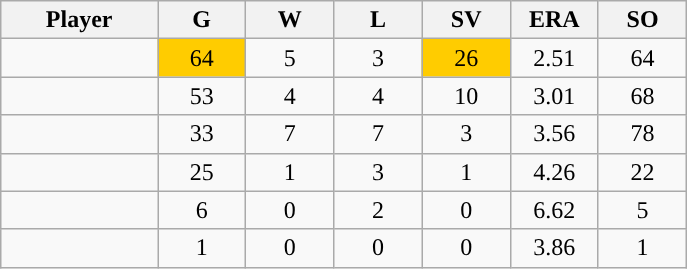<table class="wikitable sortable">
<tr>
<th bgcolor="#DDDDFF" width="16%">Player</th>
<th bgcolor="#DDDDFF" width="9%">G</th>
<th bgcolor="#DDDDFF" width="9%">W</th>
<th bgcolor="#DDDDFF" width="9%">L</th>
<th bgcolor="#DDDDFF" width="9%">SV</th>
<th bgcolor="#DDDDFF" width="9%">ERA</th>
<th bgcolor="#DDDDFF" width="9%">SO</th>
</tr>
<tr align="center">
<td></td>
<td style="background:#fc0;">64</td>
<td>5</td>
<td>3</td>
<td style="background:#fc0;">26</td>
<td>2.51</td>
<td>64</td>
</tr>
<tr align="center">
<td></td>
<td>53</td>
<td>4</td>
<td>4</td>
<td>10</td>
<td>3.01</td>
<td>68</td>
</tr>
<tr align="center">
<td></td>
<td>33</td>
<td>7</td>
<td>7</td>
<td>3</td>
<td>3.56</td>
<td>78</td>
</tr>
<tr align="center">
<td></td>
<td>25</td>
<td>1</td>
<td>3</td>
<td>1</td>
<td>4.26</td>
<td>22</td>
</tr>
<tr align="center">
<td></td>
<td>6</td>
<td>0</td>
<td>2</td>
<td>0</td>
<td>6.62</td>
<td>5</td>
</tr>
<tr align="center">
<td></td>
<td>1</td>
<td>0</td>
<td>0</td>
<td>0</td>
<td>3.86</td>
<td>1</td>
</tr>
</table>
